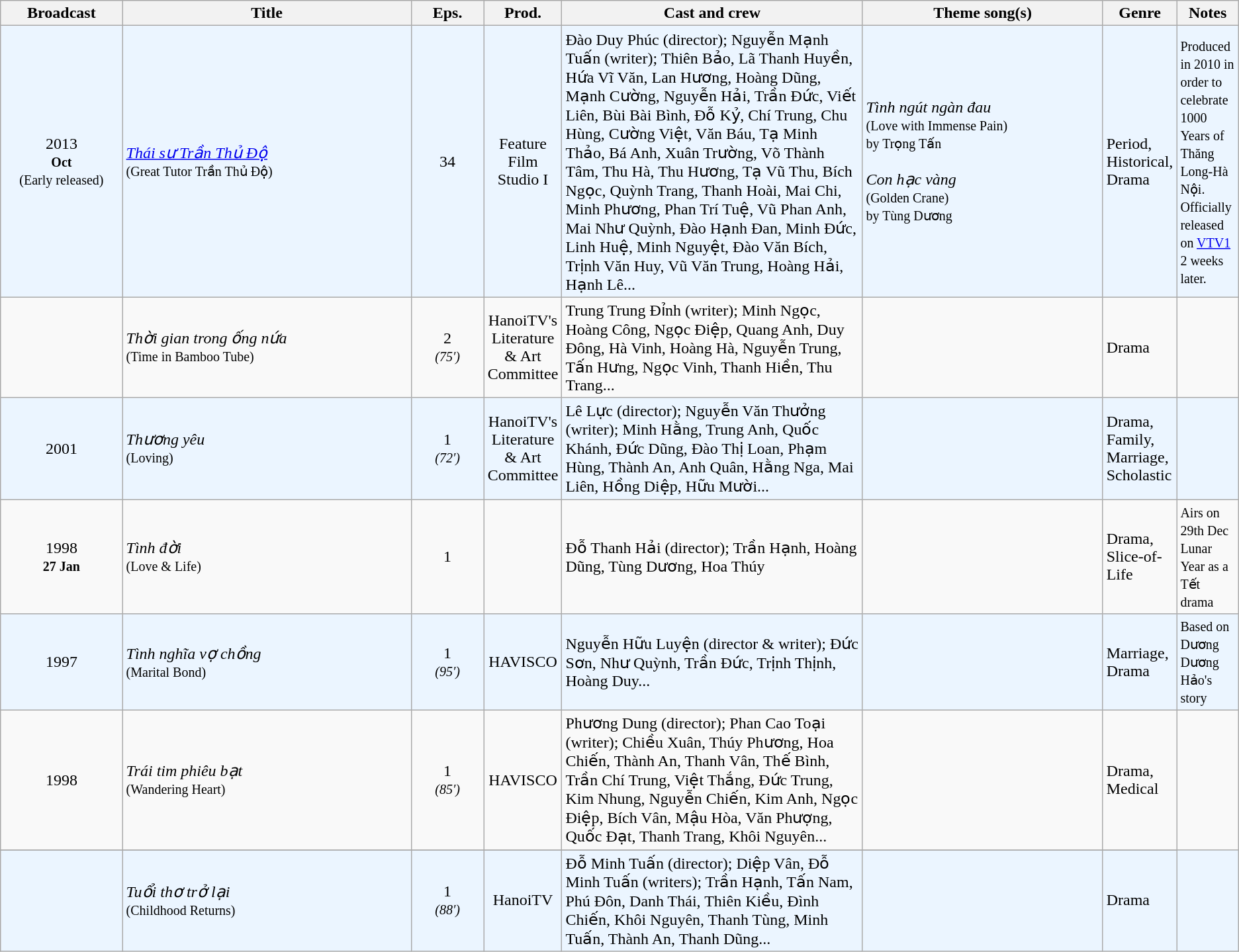<table class="wikitable sortable">
<tr>
<th style="width:10%;">Broadcast</th>
<th style="width:24%;">Title</th>
<th style="width:6%;">Eps.</th>
<th style="width:5%;">Prod.</th>
<th style="width:25%;">Cast and crew</th>
<th style="width:20%;">Theme song(s)</th>
<th style="width:5%;">Genre</th>
<th style="width:5%;">Notes</th>
</tr>
<tr ---- bgcolor="#ebf5ff">
<td style="text-align:center;">2013<br><small><strong>Oct</strong></small><br><small>(Early released)</small> <br></td>
<td><em><a href='#'>Thái sư Trần Thủ Độ</a></em> <br><small>(Great Tutor Trần Thủ Độ)</small></td>
<td style="text-align:center;">34</td>
<td style="text-align:center;">Feature Film Studio I</td>
<td>Đào Duy Phúc (director); Nguyễn Mạnh Tuấn (writer); Thiên Bảo, Lã Thanh Huyền, Hứa Vĩ Văn, Lan Hương, Hoàng Dũng, Mạnh Cường, Nguyễn Hải, Trần Đức, Viết Liên, Bùi Bài Bình, Đỗ Kỷ, Chí Trung, Chu Hùng, Cường Việt, Văn Báu, Tạ Minh Thảo, Bá Anh, Xuân Trường, Võ Thành Tâm, Thu Hà, Thu Hương, Tạ Vũ Thu, Bích Ngọc, Quỳnh Trang, Thanh Hoài, Mai Chi, Minh Phương, Phan Trí Tuệ, Vũ Phan Anh, Mai Như Quỳnh, Đào Hạnh Đan, Minh Đức, Linh Huệ, Minh Nguyệt, Đào Văn Bích, Trịnh Văn Huy, Vũ Văn Trung, Hoàng Hải, Hạnh Lê...</td>
<td><em>Tình ngút ngàn đau</em> <br><small>(Love with Immense Pain)<br>by Trọng Tấn</small><br><br><em>Con hạc vàng</em> <br><small>(Golden Crane)<br>by Tùng Dương</small></td>
<td>Period, Historical, Drama</td>
<td><small>Produced in 2010 in order to celebrate 1000 Years of Thăng Long-Hà Nội. Officially released on <a href='#'>VTV1</a> 2 weeks later.</small></td>
</tr>
<tr>
<td style="text-align:center;"></td>
<td><em>Thời gian trong ống nứa</em> <br><small>(Time in Bamboo Tube)</small></td>
<td style="text-align:center;">2<br><small><em>(75′)</em></small></td>
<td style="text-align:center;">HanoiTV's Literature & Art Committee</td>
<td>Trung Trung Đỉnh (writer); Minh Ngọc, Hoàng Công, Ngọc Điệp, Quang Anh, Duy Đông, Hà Vinh, Hoàng Hà, Nguyễn Trung, Tấn Hưng, Ngọc Vinh, Thanh Hiền, Thu Trang...</td>
<td></td>
<td>Drama</td>
<td></td>
</tr>
<tr ---- bgcolor="#ebf5ff">
<td style="text-align:center;">2001 <br></td>
<td><em>Thương yêu</em> <br><small>(Loving)</small></td>
<td style="text-align:center;">1<br><small><em>(72′)</em></small></td>
<td style="text-align:center;">HanoiTV's Literature & Art Committee</td>
<td>Lê Lực (director); Nguyễn Văn Thưởng (writer); Minh Hằng, Trung Anh, Quốc Khánh, Đức Dũng, Đào Thị Loan, Phạm Hùng, Thành An, Anh Quân, Hằng Nga, Mai Liên, Hồng Diệp, Hữu Mười...</td>
<td></td>
<td>Drama, Family, Marriage, Scholastic</td>
<td></td>
</tr>
<tr>
<td style="text-align:center;">1998<br><small><strong>27 Jan</strong></small> <br></td>
<td><em>Tình đời</em> <br><small>(Love & Life)</small></td>
<td style="text-align:center;">1</td>
<td style="text-align:center;"></td>
<td>Đỗ Thanh Hải (director); Trần Hạnh, Hoàng Dũng, Tùng Dương, Hoa Thúy</td>
<td></td>
<td>Drama, Slice-of-Life</td>
<td><small>Airs on 29th Dec Lunar Year as a Tết drama</small></td>
</tr>
<tr ---- bgcolor="#ebf5ff">
<td style="text-align:center;">1997 <br></td>
<td><em>Tình nghĩa vợ chồng</em> <br><small>(Marital Bond)</small></td>
<td style="text-align:center;">1<br><small><em>(95′)</em></small></td>
<td style="text-align:center;">HAVISCO</td>
<td>Nguyễn Hữu Luyện (director & writer); Đức Sơn, Như Quỳnh, Trần Đức, Trịnh Thịnh, Hoàng Duy...</td>
<td></td>
<td>Marriage, Drama</td>
<td><small>Based on Dương Dương Hảo's story</small></td>
</tr>
<tr>
<td style="text-align:center;">1998<br></td>
<td><em>Trái tim phiêu bạt</em> <br><small>(Wandering Heart)</small></td>
<td style="text-align:center;">1<br><small><em>(85′)</em></small></td>
<td style="text-align:center;">HAVISCO</td>
<td>Phương Dung (director); Phan Cao Toại (writer); Chiều Xuân, Thúy Phương, Hoa Chiến, Thành An, Thanh Vân, Thế Bình, Trần Chí Trung, Việt Thắng, Đức Trung, Kim Nhung, Nguyễn Chiến, Kim Anh, Ngọc Điệp, Bích Vân, Mậu Hòa, Văn Phượng, Quốc Đạt, Thanh Trang, Khôi Nguyên...</td>
<td></td>
<td>Drama, Medical</td>
</tr>
<tr>
</tr>
<tr ---- bgcolor="#ebf5ff">
<td style="text-align:center;"></td>
<td><em>Tuổi thơ trở lại</em> <br><small>(Childhood Returns)</small></td>
<td style="text-align:center;">1<br><small><em>(88′)</em></small></td>
<td style="text-align:center;">HanoiTV</td>
<td>Đỗ Minh Tuấn (director); Diệp Vân, Đỗ Minh Tuấn (writers); Trần Hạnh, Tấn Nam, Phú Đôn, Danh Thái, Thiên Kiều, Đình Chiến, Khôi Nguyên, Thanh Tùng, Minh Tuấn, Thành An, Thanh Dũng...</td>
<td></td>
<td>Drama</td>
<td></td>
</tr>
</table>
